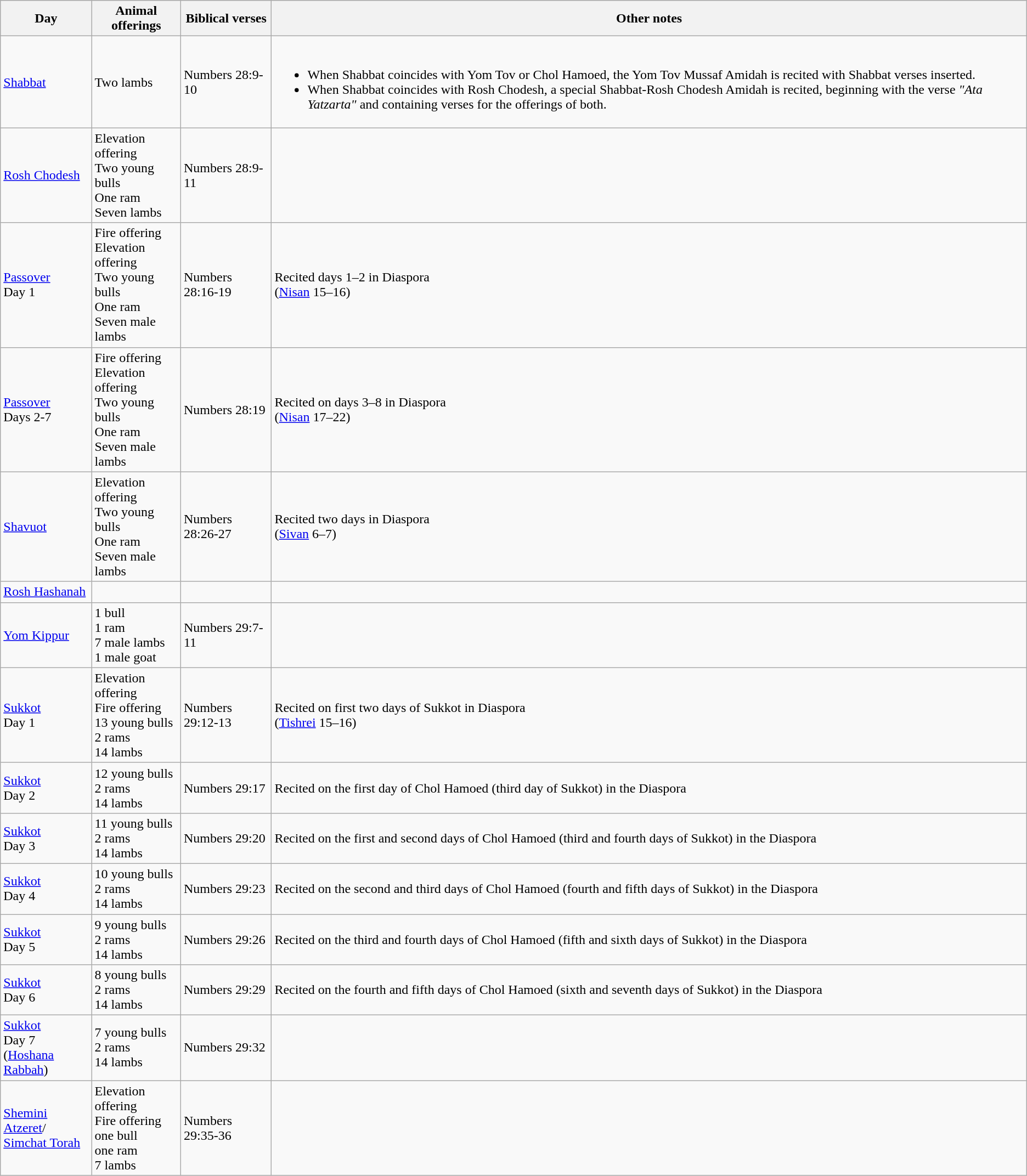<table class="wikitable">
<tr style="background-color:#DDDDDD;text-align:center;">
<th>Day</th>
<th>Animal offerings</th>
<th>Biblical verses</th>
<th>Other notes</th>
</tr>
<tr>
<td><a href='#'>Shabbat</a></td>
<td>Two lambs</td>
<td>Numbers 28:9-10</td>
<td><br><ul><li>When Shabbat coincides with Yom Tov or Chol Hamoed, the Yom Tov Mussaf Amidah is recited with Shabbat verses inserted.</li><li>When Shabbat coincides with Rosh Chodesh, a special Shabbat-Rosh Chodesh Amidah is recited, beginning with the verse <em>"Ata Yatzarta"</em> and containing verses for the offerings of both.</li></ul></td>
</tr>
<tr>
<td><a href='#'>Rosh Chodesh</a></td>
<td>Elevation offering<br>Two young bulls<br>One ram<br>Seven lambs</td>
<td>Numbers 28:9-11</td>
<td></td>
</tr>
<tr>
<td><a href='#'>Passover</a><br>Day 1</td>
<td>Fire offering<br>Elevation offering<br>Two young bulls<br>One ram<br>Seven male lambs</td>
<td>Numbers 28:16-19</td>
<td>Recited days 1–2 in Diaspora<br>(<a href='#'>Nisan</a> 15–16)</td>
</tr>
<tr>
<td><a href='#'>Passover</a><br>Days 2-7</td>
<td>Fire offering<br>Elevation offering<br>Two young bulls<br>One ram<br>Seven male lambs</td>
<td>Numbers 28:19</td>
<td>Recited on days 3–8 in Diaspora<br>(<a href='#'>Nisan</a> 17–22)</td>
</tr>
<tr>
<td><a href='#'>Shavuot</a></td>
<td>Elevation offering<br>Two young bulls<br>One ram<br>Seven male lambs</td>
<td>Numbers 28:26-27</td>
<td>Recited two days in Diaspora<br>(<a href='#'>Sivan</a> 6–7)</td>
</tr>
<tr>
<td><a href='#'>Rosh Hashanah</a></td>
<td></td>
<td></td>
</tr>
<tr>
<td><a href='#'>Yom Kippur</a></td>
<td>1 bull<br>1 ram<br>7 male lambs<br>1 male goat</td>
<td>Numbers 29:7-11</td>
<td></td>
</tr>
<tr>
<td><a href='#'>Sukkot</a><br>Day 1</td>
<td>Elevation offering<br>Fire offering<br>13 young bulls<br>2 rams<br>14 lambs</td>
<td>Numbers 29:12-13</td>
<td>Recited on first two days of Sukkot in Diaspora<br>(<a href='#'>Tishrei</a> 15–16)</td>
</tr>
<tr>
<td><a href='#'>Sukkot</a><br>Day 2</td>
<td>12 young bulls<br>2 rams<br>14 lambs</td>
<td>Numbers 29:17</td>
<td>Recited on the first day of Chol Hamoed (third day of Sukkot) in the Diaspora</td>
</tr>
<tr>
<td><a href='#'>Sukkot</a><br>Day 3</td>
<td>11 young bulls<br>2 rams<br>14 lambs</td>
<td>Numbers 29:20</td>
<td>Recited on the first and second days of Chol Hamoed (third and fourth days of Sukkot) in the Diaspora</td>
</tr>
<tr>
<td><a href='#'>Sukkot</a><br>Day 4</td>
<td>10 young bulls<br>2 rams<br>14 lambs</td>
<td>Numbers 29:23</td>
<td>Recited on the second and third days of Chol Hamoed (fourth and fifth days of Sukkot) in the Diaspora</td>
</tr>
<tr>
<td><a href='#'>Sukkot</a><br>Day 5</td>
<td>9 young bulls<br>2 rams<br>14 lambs</td>
<td>Numbers 29:26</td>
<td>Recited on the third and fourth days of Chol Hamoed (fifth and sixth days of Sukkot) in the Diaspora</td>
</tr>
<tr>
<td><a href='#'>Sukkot</a><br>Day 6</td>
<td>8 young bulls<br>2 rams<br>14 lambs</td>
<td>Numbers 29:29</td>
<td>Recited on the fourth and fifth days of Chol Hamoed (sixth and seventh days of Sukkot) in the Diaspora</td>
</tr>
<tr>
<td><a href='#'>Sukkot</a><br>Day 7<br>(<a href='#'>Hoshana Rabbah</a>)</td>
<td>7 young bulls<br>2 rams<br>14 lambs</td>
<td>Numbers 29:32</td>
<td></td>
</tr>
<tr>
<td><a href='#'>Shemini Atzeret</a>/<br><a href='#'>Simchat Torah</a></td>
<td>Elevation offering<br>Fire offering<br>one bull<br>one ram<br>7 lambs</td>
<td>Numbers 29:35-36</td>
<td></td>
</tr>
</table>
